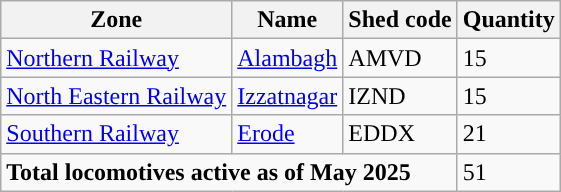<table class="wikitable">
<tr>
<th>Zone</th>
<th>Name</th>
<th>Shed code</th>
<th>Quantity</th>
</tr>
<tr>
<td rowspan="1"><a href='#'>Northern Railway</a></td>
<td><a href='#'>Alambagh</a></td>
<td>AMVD</td>
<td>15</td>
</tr>
<tr>
<td rowspan="1"><a href='#'>North Eastern Railway</a></td>
<td><a href='#'>Izzatnagar</a></td>
<td>IZND</td>
<td>15</td>
</tr>
<tr>
<td><a href='#'>Southern Railway</a></td>
<td><a href='#'>Erode</a></td>
<td>EDDX</td>
<td>21</td>
</tr>
<tr>
<td colspan="3"><strong>Total locomotives active as of May 2025</strong></td>
<td>51</td>
</tr>
</table>
